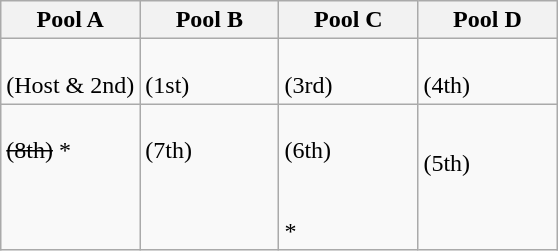<table class="wikitable">
<tr>
<th width=25%>Pool A</th>
<th width=25%>Pool B</th>
<th width=25%>Pool C</th>
<th width=25%>Pool D</th>
</tr>
<tr>
<td><br><strong></strong> (Host & 2nd)</td>
<td><br><strong></strong> (1st)</td>
<td><br><strong></strong> (3rd)</td>
<td><br><strong></strong> (4th)</td>
</tr>
<tr>
<td valign=top><br><s> (8th)</s> *<br>
<br>
</td>
<td valign=top><br> (7th)<br>
<br>
</td>
<td valign=top><br> (6th)<br>
<br>
<br>
<s></s> *</td>
<td><br> (5th)<br>
<br>
<br>
</td>
</tr>
</table>
